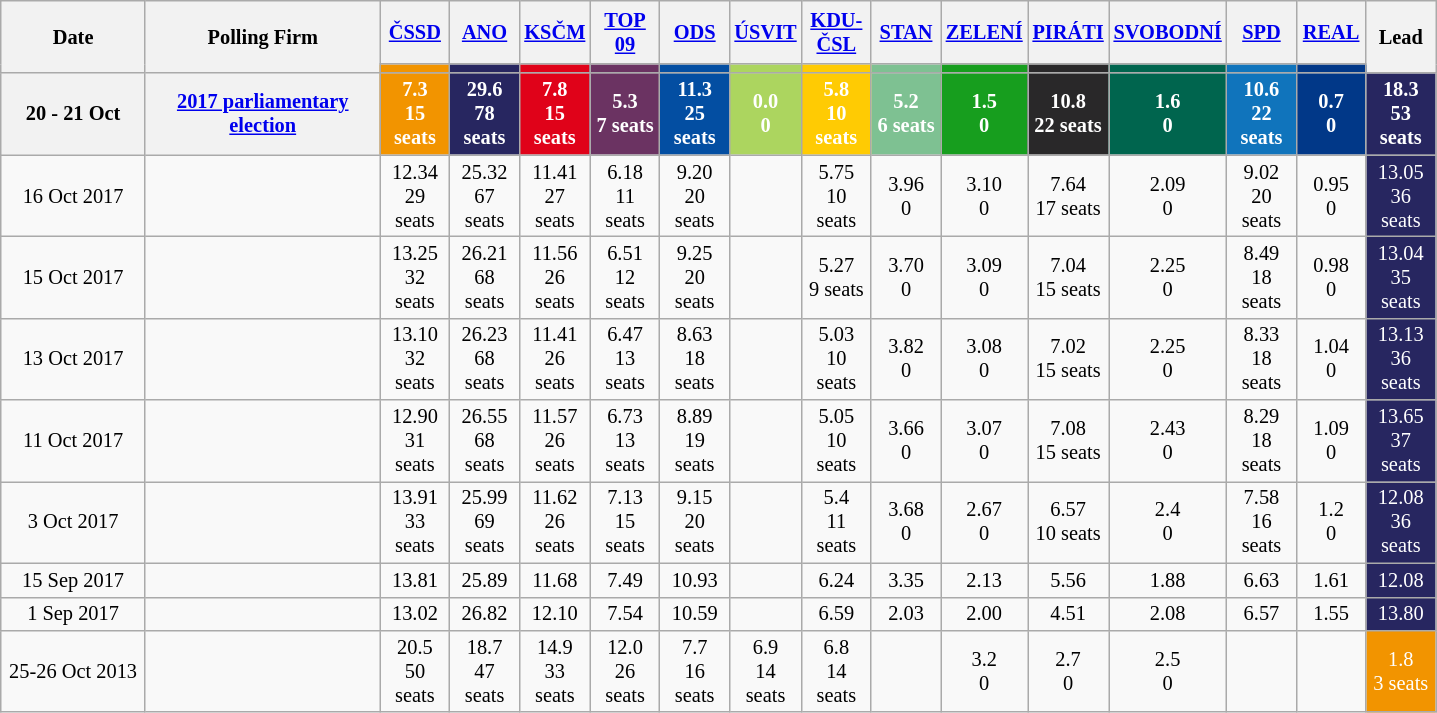<table class="wikitable" style="text-align:center; font-size:85%; line-height:16px;">
<tr style="height:42px;">
<th style="width:90px;" rowspan="2">Date</th>
<th style="width:150px;" rowspan="2">Polling Firm</th>
<th><a href='#'><span>ČSSD</span></a></th>
<th><a href='#'><span>ANO</span></a></th>
<th><a href='#'><span>KSČM</span></a></th>
<th><a href='#'><span>TOP 09</span></a></th>
<th><a href='#'><span>ODS</span></a></th>
<th><a href='#'><span>ÚSVIT</span></a></th>
<th><a href='#'><span>KDU-ČSL</span></a></th>
<th><a href='#'><span>STAN</span></a></th>
<th><a href='#'><span>ZELENÍ</span></a></th>
<th><a href='#'><span>PIRÁTI</span></a></th>
<th><a href='#'><span>SVOBODNÍ</span></a></th>
<th><a href='#'><span>SPD</span></a></th>
<th><a href='#'><span>REAL</span></a></th>
<th style="width:40px;" rowspan="2">Lead</th>
</tr>
<tr>
<th style="color:inherit;background:#F29400; width:40px;"></th>
<th style="color:inherit;background:#272660; width:40px;"></th>
<th style="color:inherit;background:#E00219; width:40px;"></th>
<th style="color:inherit;background:#6b3362; width:40px;"></th>
<th style="color:inherit;background:#034EA2; width:40px;"></th>
<th style="color:inherit;background:#ACD55F; width:40px;"></th>
<th style="color:inherit;background:#FFCB03; width:40px;"></th>
<th style="color:inherit;background:#7ec192; width:40px;"></th>
<th style="color:inherit;background:#179E1E; width:40px;"></th>
<th style="color:inherit;background:#292829; width:40px;"></th>
<th style="color:inherit;background:#00654E; width:40px;"></th>
<th style="color:inherit;background:#1074BC; width:40px;"></th>
<th style="color:inherit;background:#013888; width:40px;"></th>
</tr>
<tr>
<th>20 - 21 Oct</th>
<th><a href='#'>2017 parliamentary election</a></th>
<th style="background:#F29400; width:40px;color:white;">7.3<br>15 seats</th>
<th style="background:#272660; width:40px;color:white;">29.6<br>78 seats</th>
<th style="background:#E00219; width:40px;color:white;">7.8<br>15 seats</th>
<th style="background:#6b3362; width:40px;color:white;">5.3<br>7 seats</th>
<th style="background:#034EA2; width:40px;color:white;">11.3<br>25 seats</th>
<th style="background:#ACD55F; width:40px;color:white;">0.0<br>0</th>
<th style="background:#FFCB03; width:40px;color:white;">5.8<br>10 seats</th>
<th style="background:#7ec192; width:40px;color:white;">5.2<br>6 seats</th>
<th style="background:#179E1E; width:40px;color:white;">1.5<br> 0</th>
<th style="background:#292829; width:40px;color:white;">10.8<br>22 seats</th>
<th style="background:#00654E; width:40px;color:white;">1.6<br> 0</th>
<th style="background:#1074BC; width:40px;color:white;">10.6<br>22 seats</th>
<th style="background:#013888; width:40px;color:white;">0.7<br> 0</th>
<th style="background:#272660; width:40px;color:white;">18.3<br>53 seats</th>
</tr>
<tr>
<td>16 Oct 2017</td>
<td></td>
<td>12.34<br>29 seats</td>
<td>25.32<br>67 seats</td>
<td>11.41<br>27 seats</td>
<td>6.18<br>11 seats</td>
<td>9.20<br>20 seats</td>
<td></td>
<td>5.75<br>10 seats</td>
<td>3.96<br>0</td>
<td>3.10<br>0</td>
<td>7.64<br>17 seats</td>
<td>2.09<br>0</td>
<td>9.02<br>20 seats</td>
<td>0.95<br>0</td>
<td style="background:#272660;color:white">13.05<br>36 seats</td>
</tr>
<tr>
<td>15 Oct 2017</td>
<td></td>
<td>13.25<br>32 seats</td>
<td>26.21<br>68 seats</td>
<td>11.56<br>26 seats</td>
<td>6.51<br>12 seats</td>
<td>9.25<br>20 seats</td>
<td></td>
<td>5.27<br>9 seats</td>
<td>3.70<br>0</td>
<td>3.09<br>0</td>
<td>7.04<br>15 seats</td>
<td>2.25<br>0</td>
<td>8.49<br>18 seats</td>
<td>0.98<br>0</td>
<td style="background:#272660;color:white">13.04<br>35 seats</td>
</tr>
<tr>
<td>13 Oct 2017</td>
<td></td>
<td>13.10<br>32 seats</td>
<td>26.23<br>68 seats</td>
<td>11.41<br>26 seats</td>
<td>6.47<br>13 seats</td>
<td>8.63<br>18 seats</td>
<td></td>
<td>5.03<br>10 seats</td>
<td>3.82<br>0</td>
<td>3.08<br>0</td>
<td>7.02<br>15 seats</td>
<td>2.25<br>0</td>
<td>8.33<br>18 seats</td>
<td>1.04<br>0</td>
<td style="background:#272660;color:white">13.13<br>36 seats</td>
</tr>
<tr>
<td>11 Oct 2017</td>
<td></td>
<td>12.90<br>31 seats</td>
<td>26.55<br>68 seats</td>
<td>11.57<br>26 seats</td>
<td>6.73<br>13 seats</td>
<td>8.89<br>19 seats</td>
<td></td>
<td>5.05<br>10 seats</td>
<td>3.66<br>0</td>
<td>3.07<br>0</td>
<td>7.08<br>15 seats</td>
<td>2.43<br>0</td>
<td>8.29<br>18 seats</td>
<td>1.09<br>0</td>
<td style="background:#272660;color:white">13.65<br>37 seats</td>
</tr>
<tr>
<td>3 Oct 2017</td>
<td></td>
<td>13.91<br>33 seats</td>
<td>25.99<br>69 seats</td>
<td>11.62<br>26 seats</td>
<td>7.13<br>15 seats</td>
<td>9.15<br>20 seats</td>
<td></td>
<td>5.4<br>11 seats</td>
<td>3.68<br>0</td>
<td>2.67<br>0</td>
<td>6.57<br>10 seats</td>
<td>2.4<br>0</td>
<td>7.58<br>16 seats</td>
<td>1.2<br>0</td>
<td style="background:#272660;color:white">12.08<br>36 seats</td>
</tr>
<tr>
<td>15 Sep 2017</td>
<td></td>
<td>13.81</td>
<td>25.89</td>
<td>11.68</td>
<td>7.49</td>
<td>10.93</td>
<td></td>
<td>6.24</td>
<td>3.35</td>
<td>2.13</td>
<td>5.56</td>
<td>1.88</td>
<td>6.63</td>
<td>1.61</td>
<td style="background:#272660;color:white">12.08</td>
</tr>
<tr>
<td>1 Sep 2017</td>
<td></td>
<td>13.02</td>
<td>26.82</td>
<td>12.10</td>
<td>7.54</td>
<td>10.59</td>
<td></td>
<td>6.59</td>
<td>2.03</td>
<td>2.00</td>
<td>4.51</td>
<td>2.08</td>
<td>6.57</td>
<td>1.55</td>
<td style="background:#272660;color:white">13.80</td>
</tr>
<tr>
<td>25-26 Oct 2013</td>
<td></td>
<td>20.5<br>50 seats</td>
<td>18.7<br>47 seats</td>
<td>14.9<br>33 seats</td>
<td>12.0<br>26 seats</td>
<td>7.7<br>16 seats</td>
<td>6.9<br>14 seats</td>
<td>6.8<br>14 seats</td>
<td></td>
<td>3.2<br>0</td>
<td>2.7<br>0</td>
<td>2.5<br>0</td>
<td></td>
<td></td>
<td style="background:#F29400;color:white">1.8<br>3 seats</td>
</tr>
</table>
